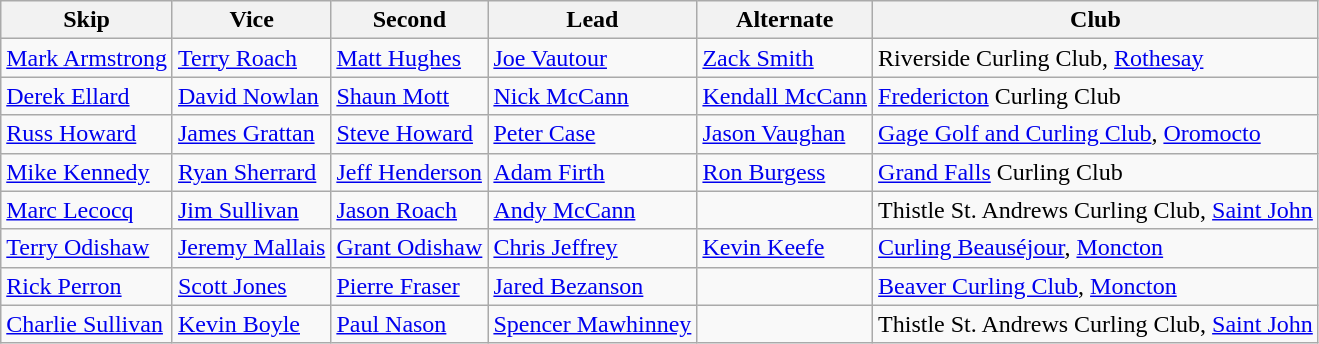<table class="wikitable">
<tr>
<th>Skip</th>
<th>Vice</th>
<th>Second</th>
<th>Lead</th>
<th>Alternate</th>
<th>Club</th>
</tr>
<tr>
<td><a href='#'>Mark Armstrong</a></td>
<td><a href='#'>Terry Roach</a></td>
<td><a href='#'>Matt Hughes</a></td>
<td><a href='#'>Joe Vautour</a></td>
<td><a href='#'>Zack Smith</a></td>
<td>Riverside Curling Club, <a href='#'>Rothesay</a></td>
</tr>
<tr>
<td><a href='#'>Derek Ellard</a></td>
<td><a href='#'>David Nowlan</a></td>
<td><a href='#'>Shaun Mott</a></td>
<td><a href='#'>Nick McCann</a></td>
<td><a href='#'>Kendall McCann</a></td>
<td><a href='#'>Fredericton</a> Curling Club</td>
</tr>
<tr>
<td><a href='#'>Russ Howard</a></td>
<td><a href='#'>James Grattan</a></td>
<td><a href='#'>Steve Howard</a></td>
<td><a href='#'>Peter Case</a></td>
<td><a href='#'>Jason Vaughan</a></td>
<td><a href='#'>Gage Golf and Curling Club</a>, <a href='#'>Oromocto</a></td>
</tr>
<tr>
<td><a href='#'>Mike Kennedy</a></td>
<td><a href='#'>Ryan Sherrard</a></td>
<td><a href='#'>Jeff Henderson</a></td>
<td><a href='#'>Adam Firth</a></td>
<td><a href='#'>Ron Burgess</a></td>
<td><a href='#'>Grand Falls</a> Curling Club</td>
</tr>
<tr>
<td><a href='#'>Marc Lecocq</a></td>
<td><a href='#'>Jim Sullivan</a></td>
<td><a href='#'>Jason Roach</a></td>
<td><a href='#'>Andy McCann</a></td>
<td></td>
<td>Thistle St. Andrews Curling Club, <a href='#'>Saint John</a></td>
</tr>
<tr>
<td><a href='#'>Terry Odishaw</a></td>
<td><a href='#'>Jeremy Mallais</a></td>
<td><a href='#'>Grant Odishaw</a></td>
<td><a href='#'>Chris Jeffrey</a></td>
<td><a href='#'>Kevin Keefe</a></td>
<td><a href='#'>Curling Beauséjour</a>, <a href='#'>Moncton</a></td>
</tr>
<tr>
<td><a href='#'>Rick Perron</a></td>
<td><a href='#'>Scott Jones</a></td>
<td><a href='#'>Pierre Fraser</a></td>
<td><a href='#'>Jared Bezanson</a></td>
<td></td>
<td><a href='#'>Beaver Curling Club</a>, <a href='#'>Moncton</a></td>
</tr>
<tr>
<td><a href='#'>Charlie Sullivan</a></td>
<td><a href='#'>Kevin Boyle</a></td>
<td><a href='#'>Paul Nason</a></td>
<td><a href='#'>Spencer Mawhinney</a></td>
<td></td>
<td>Thistle St. Andrews Curling Club, <a href='#'>Saint John</a></td>
</tr>
</table>
